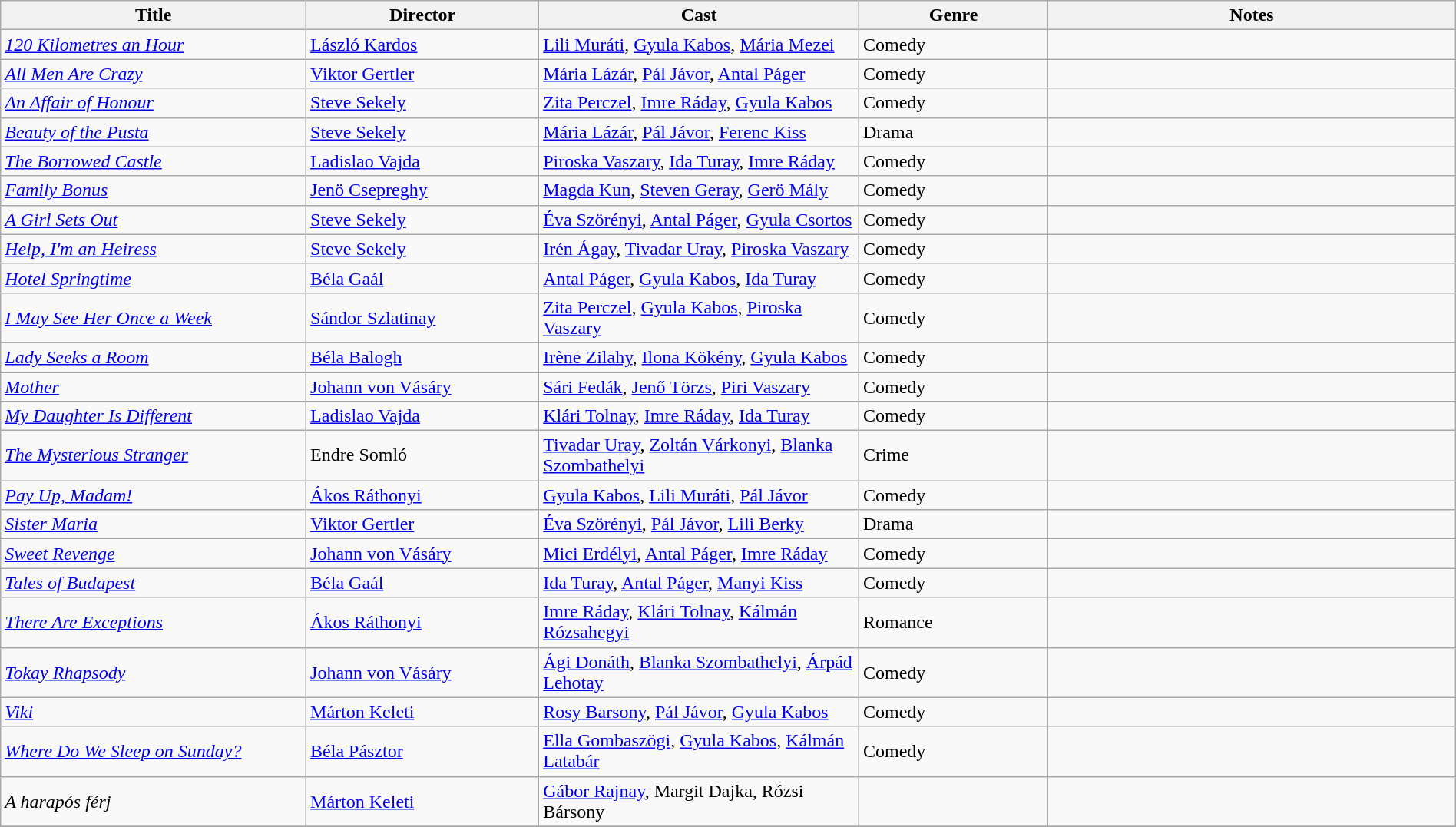<table class="wikitable" style="width:100%;">
<tr>
<th style="width:21%;">Title</th>
<th style="width:16%;">Director</th>
<th style="width:22%;">Cast</th>
<th style="width:13%;">Genre</th>
<th style="width:28%;">Notes</th>
</tr>
<tr>
<td><em><a href='#'>120 Kilometres an Hour</a></em></td>
<td><a href='#'>László Kardos</a></td>
<td><a href='#'>Lili Muráti</a>, <a href='#'>Gyula Kabos</a>, <a href='#'>Mária Mezei</a></td>
<td>Comedy</td>
<td></td>
</tr>
<tr>
<td><em><a href='#'>All Men Are Crazy</a></em></td>
<td><a href='#'>Viktor Gertler</a></td>
<td><a href='#'>Mária Lázár</a>, <a href='#'>Pál Jávor</a>, <a href='#'>Antal Páger</a></td>
<td>Comedy</td>
</tr>
<tr>
<td><em><a href='#'>An Affair of Honour</a></em></td>
<td><a href='#'>Steve Sekely</a></td>
<td><a href='#'>Zita Perczel</a>, <a href='#'>Imre Ráday</a>, <a href='#'>Gyula Kabos</a></td>
<td>Comedy</td>
<td></td>
</tr>
<tr>
<td><em><a href='#'>Beauty of the Pusta</a></em></td>
<td><a href='#'>Steve Sekely</a></td>
<td><a href='#'>Mária Lázár</a>, <a href='#'>Pál Jávor</a>, <a href='#'>Ferenc Kiss</a></td>
<td>Drama</td>
<td></td>
</tr>
<tr>
<td><em><a href='#'>The Borrowed Castle</a></em></td>
<td><a href='#'>Ladislao Vajda</a></td>
<td><a href='#'>Piroska Vaszary</a>, <a href='#'>Ida Turay</a>, <a href='#'>Imre Ráday</a></td>
<td>Comedy</td>
<td></td>
</tr>
<tr>
<td><em><a href='#'>Family Bonus</a></em></td>
<td><a href='#'>Jenö Csepreghy</a></td>
<td><a href='#'>Magda Kun</a>, <a href='#'>Steven Geray</a>, <a href='#'>Gerö Mály</a></td>
<td>Comedy</td>
<td></td>
</tr>
<tr>
<td><em><a href='#'>A Girl Sets Out</a></em></td>
<td><a href='#'>Steve Sekely</a></td>
<td><a href='#'>Éva Szörényi</a>, <a href='#'>Antal Páger</a>, <a href='#'>Gyula Csortos</a></td>
<td>Comedy</td>
<td></td>
</tr>
<tr>
<td><em><a href='#'>Help, I'm an Heiress</a></em></td>
<td><a href='#'>Steve Sekely</a></td>
<td><a href='#'>Irén Ágay</a>, <a href='#'>Tivadar Uray</a>, <a href='#'>Piroska Vaszary</a></td>
<td>Comedy</td>
<td></td>
</tr>
<tr>
<td><em><a href='#'>Hotel Springtime</a></em></td>
<td><a href='#'>Béla Gaál</a></td>
<td><a href='#'>Antal Páger</a>, <a href='#'>Gyula Kabos</a>, <a href='#'>Ida Turay</a></td>
<td>Comedy</td>
<td></td>
</tr>
<tr>
<td><em><a href='#'>I May See Her Once a Week</a></em></td>
<td><a href='#'>Sándor Szlatinay</a></td>
<td><a href='#'>Zita Perczel</a>, <a href='#'>Gyula Kabos</a>, <a href='#'>Piroska Vaszary</a></td>
<td>Comedy</td>
<td></td>
</tr>
<tr>
<td><em><a href='#'>Lady Seeks a Room</a></em></td>
<td><a href='#'>Béla Balogh</a></td>
<td><a href='#'>Irène Zilahy</a>, <a href='#'>Ilona Kökény</a>, <a href='#'>Gyula Kabos</a></td>
<td>Comedy</td>
<td></td>
</tr>
<tr>
<td><em><a href='#'>Mother</a></em></td>
<td><a href='#'>Johann von Vásáry </a></td>
<td><a href='#'>Sári Fedák</a>, <a href='#'>Jenő Törzs</a>, <a href='#'>Piri Vaszary</a></td>
<td>Comedy</td>
</tr>
<tr>
<td><em><a href='#'>My Daughter Is Different</a></em></td>
<td><a href='#'>Ladislao Vajda</a></td>
<td><a href='#'>Klári Tolnay</a>, <a href='#'>Imre Ráday</a>, <a href='#'>Ida Turay</a></td>
<td>Comedy</td>
<td></td>
</tr>
<tr>
<td><em><a href='#'>The Mysterious Stranger</a></em></td>
<td>Endre Somló</td>
<td><a href='#'>Tivadar Uray</a>, <a href='#'>Zoltán Várkonyi</a>, <a href='#'>Blanka Szombathelyi</a></td>
<td>Crime</td>
<td></td>
</tr>
<tr>
<td><em><a href='#'>Pay Up, Madam!</a></em></td>
<td><a href='#'>Ákos Ráthonyi</a></td>
<td><a href='#'>Gyula Kabos</a>, <a href='#'>Lili Muráti</a>, <a href='#'>Pál Jávor</a></td>
<td>Comedy</td>
<td></td>
</tr>
<tr>
<td><em><a href='#'>Sister Maria</a></em></td>
<td><a href='#'>Viktor Gertler</a></td>
<td><a href='#'>Éva Szörényi</a>, <a href='#'>Pál Jávor</a>, <a href='#'>Lili Berky</a></td>
<td>Drama</td>
<td></td>
</tr>
<tr>
<td><em><a href='#'>Sweet Revenge</a></em></td>
<td><a href='#'>Johann von Vásáry</a></td>
<td><a href='#'>Mici Erdélyi</a>, <a href='#'>Antal Páger</a>, <a href='#'>Imre Ráday</a></td>
<td>Comedy</td>
<td></td>
</tr>
<tr>
<td><em><a href='#'>Tales of Budapest</a></em></td>
<td><a href='#'>Béla Gaál</a></td>
<td><a href='#'>Ida Turay</a>, <a href='#'>Antal Páger</a>, <a href='#'>Manyi Kiss</a></td>
<td>Comedy</td>
<td></td>
</tr>
<tr>
<td><em><a href='#'>There Are Exceptions</a></em></td>
<td><a href='#'>Ákos Ráthonyi</a></td>
<td><a href='#'>Imre Ráday</a>, <a href='#'>Klári Tolnay</a>, <a href='#'>Kálmán Rózsahegyi</a></td>
<td>Romance</td>
<td></td>
</tr>
<tr>
<td><em><a href='#'>Tokay Rhapsody</a></em></td>
<td><a href='#'>Johann von Vásáry</a></td>
<td><a href='#'>Ági Donáth</a>, <a href='#'>Blanka Szombathelyi</a>, <a href='#'>Árpád Lehotay</a></td>
<td>Comedy</td>
<td></td>
</tr>
<tr>
<td><em><a href='#'>Viki</a></em></td>
<td><a href='#'>Márton Keleti</a></td>
<td><a href='#'>Rosy Barsony</a>, <a href='#'>Pál Jávor</a>, <a href='#'>Gyula Kabos</a></td>
<td>Comedy</td>
<td></td>
</tr>
<tr>
<td><em><a href='#'>Where Do We Sleep on Sunday?</a></em></td>
<td><a href='#'>Béla Pásztor</a></td>
<td><a href='#'>Ella Gombaszögi</a>, <a href='#'>Gyula Kabos</a>, <a href='#'>Kálmán Latabár</a></td>
<td>Comedy</td>
<td></td>
</tr>
<tr>
<td><em>A harapós férj</em></td>
<td><a href='#'>Márton Keleti</a></td>
<td><a href='#'>Gábor Rajnay</a>, Margit Dajka, Rózsi Bársony</td>
<td></td>
<td></td>
</tr>
<tr>
</tr>
</table>
